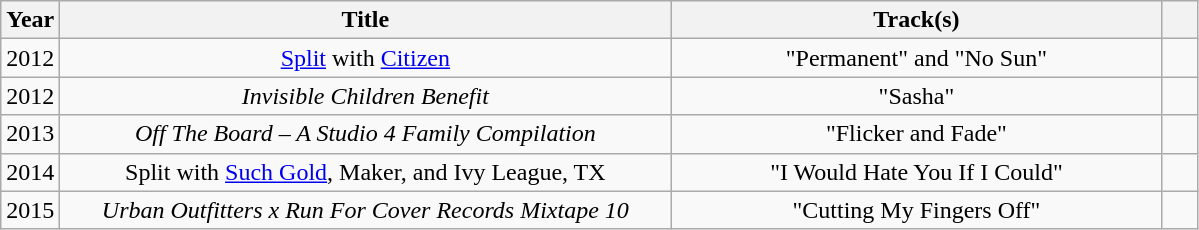<table class="wikitable plainrowheaders" style="text-align:center;">
<tr>
<th scope="col" style="width:2em;">Year</th>
<th scope="col" style="width:25em;">Title</th>
<th scope="col" style="width:20em;">Track(s)</th>
<th scope="col" style="width:1em;"></th>
</tr>
<tr>
<td align="center">2012</td>
<td scope="row"><a href='#'>Split</a> with <a href='#'>Citizen</a></td>
<td>"Permanent" and "No Sun"</td>
<td></td>
</tr>
<tr>
<td align="center">2012</td>
<td scope="row"><em>Invisible Children Benefit</em></td>
<td>"Sasha"</td>
<td></td>
</tr>
<tr>
<td align="center">2013</td>
<td scope="row"><em>Off The Board – A Studio 4 Family Compilation</em></td>
<td>"Flicker and Fade"</td>
<td></td>
</tr>
<tr>
<td align="center">2014</td>
<td scope="row">Split with <a href='#'>Such Gold</a>, Maker, and Ivy League, TX</td>
<td>"I Would Hate You If I Could"</td>
<td></td>
</tr>
<tr>
<td align="center">2015</td>
<td scope="row"><em>Urban Outfitters x Run For Cover Records Mixtape 10</em></td>
<td>"Cutting My Fingers Off"</td>
<td></td>
</tr>
</table>
